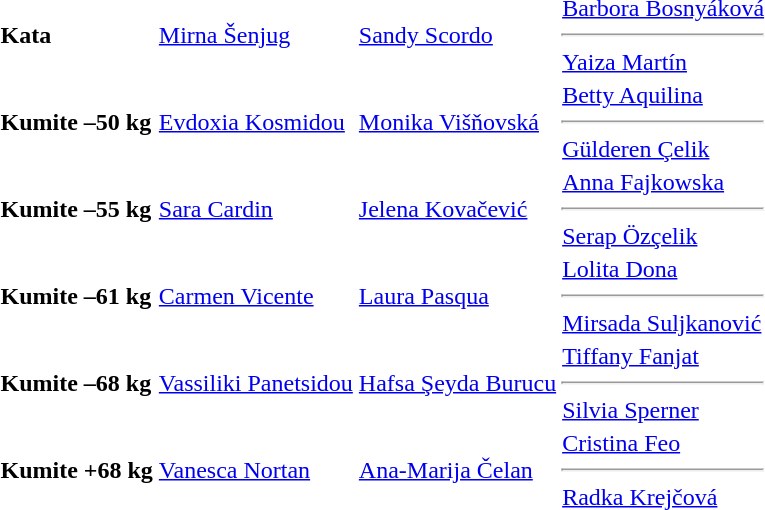<table>
<tr>
<td><strong>Kata</strong></td>
<td> <a href='#'>Mirna Šenjug</a></td>
<td> <a href='#'>Sandy Scordo</a></td>
<td> <a href='#'>Barbora Bosnyáková</a><hr> <a href='#'>Yaiza Martín</a></td>
</tr>
<tr>
<td><strong>Kumite –50 kg</strong></td>
<td> <a href='#'>Evdoxia Kosmidou</a></td>
<td> <a href='#'>Monika Višňovská</a></td>
<td> <a href='#'>Betty Aquilina</a><hr> <a href='#'>Gülderen Çelik</a></td>
</tr>
<tr>
<td><strong>Kumite –55 kg</strong></td>
<td> <a href='#'>Sara Cardin</a></td>
<td> <a href='#'>Jelena Kovačević</a></td>
<td> <a href='#'>Anna Fajkowska</a><hr> <a href='#'>Serap Özçelik</a></td>
</tr>
<tr>
<td><strong>Kumite –61 kg</strong></td>
<td> <a href='#'>Carmen Vicente</a></td>
<td> <a href='#'>Laura Pasqua</a></td>
<td> <a href='#'>Lolita Dona</a><hr> <a href='#'>Mirsada Suljkanović</a></td>
</tr>
<tr>
<td><strong>Kumite –68 kg</strong></td>
<td> <a href='#'>Vassiliki Panetsidou</a></td>
<td> <a href='#'>Hafsa Şeyda Burucu</a></td>
<td> <a href='#'>Tiffany Fanjat</a><hr> <a href='#'>Silvia Sperner</a></td>
</tr>
<tr>
<td><strong>Kumite +68 kg</strong></td>
<td> <a href='#'>Vanesca Nortan</a></td>
<td> <a href='#'>Ana-Marija Čelan</a></td>
<td> <a href='#'>Cristina Feo</a><hr> <a href='#'>Radka Krejčová</a></td>
</tr>
</table>
